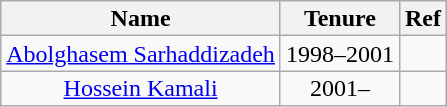<table class="wikitable" style="text-align:center; font-size:100%; line-height:16px;">
<tr>
<th>Name</th>
<th>Tenure</th>
<th>Ref</th>
</tr>
<tr>
<td><a href='#'>Abolghasem Sarhaddizadeh</a></td>
<td>1998–2001</td>
<td></td>
</tr>
<tr>
<td><a href='#'>Hossein Kamali</a></td>
<td>2001–</td>
<td></td>
</tr>
</table>
